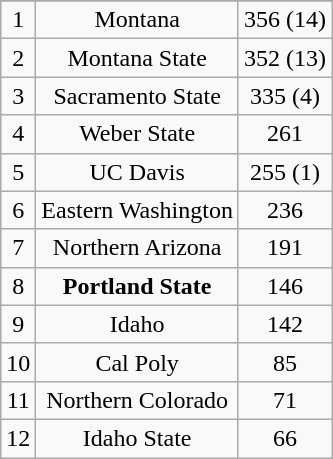<table class="wikitable" style="display: inline-table;">
<tr align="center">
</tr>
<tr align="center">
<td>1</td>
<td>Montana</td>
<td>356 (14)</td>
</tr>
<tr align="center">
<td>2</td>
<td>Montana State</td>
<td>352 (13)</td>
</tr>
<tr align="center">
<td>3</td>
<td>Sacramento State</td>
<td>335 (4)</td>
</tr>
<tr align="center">
<td>4</td>
<td>Weber State</td>
<td>261</td>
</tr>
<tr align="center">
<td>5</td>
<td>UC Davis</td>
<td>255 (1)</td>
</tr>
<tr align="center">
<td>6</td>
<td>Eastern Washington</td>
<td>236</td>
</tr>
<tr align="center">
<td>7</td>
<td>Northern Arizona</td>
<td>191</td>
</tr>
<tr align="center">
<td>8</td>
<td><strong>Portland State</strong></td>
<td>146</td>
</tr>
<tr align="center">
<td>9</td>
<td>Idaho</td>
<td>142</td>
</tr>
<tr align="center">
<td>10</td>
<td>Cal Poly</td>
<td>85</td>
</tr>
<tr align="center">
<td>11</td>
<td>Northern Colorado</td>
<td>71</td>
</tr>
<tr align="center">
<td>12</td>
<td>Idaho State</td>
<td>66</td>
</tr>
</table>
